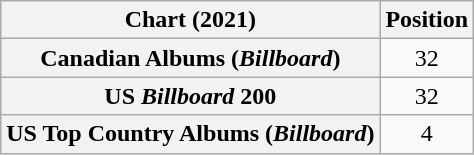<table class="wikitable sortable plainrowheaders" style="text-align:center">
<tr>
<th scope="col">Chart (2021)</th>
<th scope="col">Position</th>
</tr>
<tr>
<th scope="row">Canadian Albums (<em>Billboard</em>)</th>
<td>32</td>
</tr>
<tr>
<th scope="row">US <em>Billboard</em> 200</th>
<td>32</td>
</tr>
<tr>
<th scope="row">US Top Country Albums (<em>Billboard</em>)</th>
<td>4</td>
</tr>
</table>
